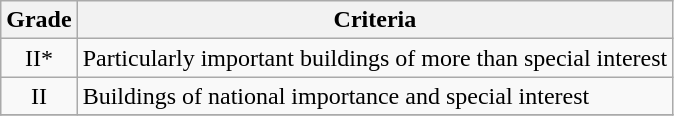<table class="wikitable" border="1">
<tr>
<th>Grade</th>
<th>Criteria</th>
</tr>
<tr>
<td align="center" >II*</td>
<td>Particularly important buildings of more than special interest</td>
</tr>
<tr>
<td align="center" >II</td>
<td>Buildings of national importance and special interest</td>
</tr>
<tr>
</tr>
</table>
